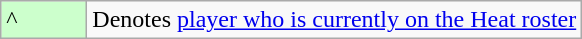<table class="wikitable">
<tr>
<td style="background-color:#CCFFCC; width:50px">^</td>
<td>Denotes <a href='#'>player who is currently on the Heat roster</a></td>
</tr>
</table>
